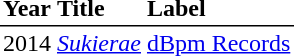<table style="border-collapse:collapse;" cellpadding="2" border="0">
<tr style="border-bottom:1px solid black;">
<th align="left">Year</th>
<th align="left">Title</th>
<th align="left">Label</th>
</tr>
<tr>
<td>2014</td>
<td><em><a href='#'>Sukierae</a></em></td>
<td><a href='#'>dBpm Records</a></td>
</tr>
</table>
